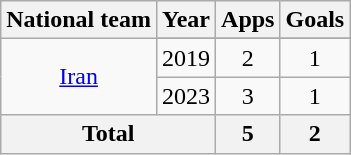<table class="wikitable" style="text-align:center">
<tr>
<th>National team</th>
<th>Year</th>
<th>Apps</th>
<th>Goals</th>
</tr>
<tr>
<td rowspan="3"><a href='#'>Iran</a></td>
</tr>
<tr>
<td>2019</td>
<td>2</td>
<td>1</td>
</tr>
<tr>
<td>2023</td>
<td>3</td>
<td>1</td>
</tr>
<tr>
<th colspan="2">Total</th>
<th>5</th>
<th>2</th>
</tr>
</table>
